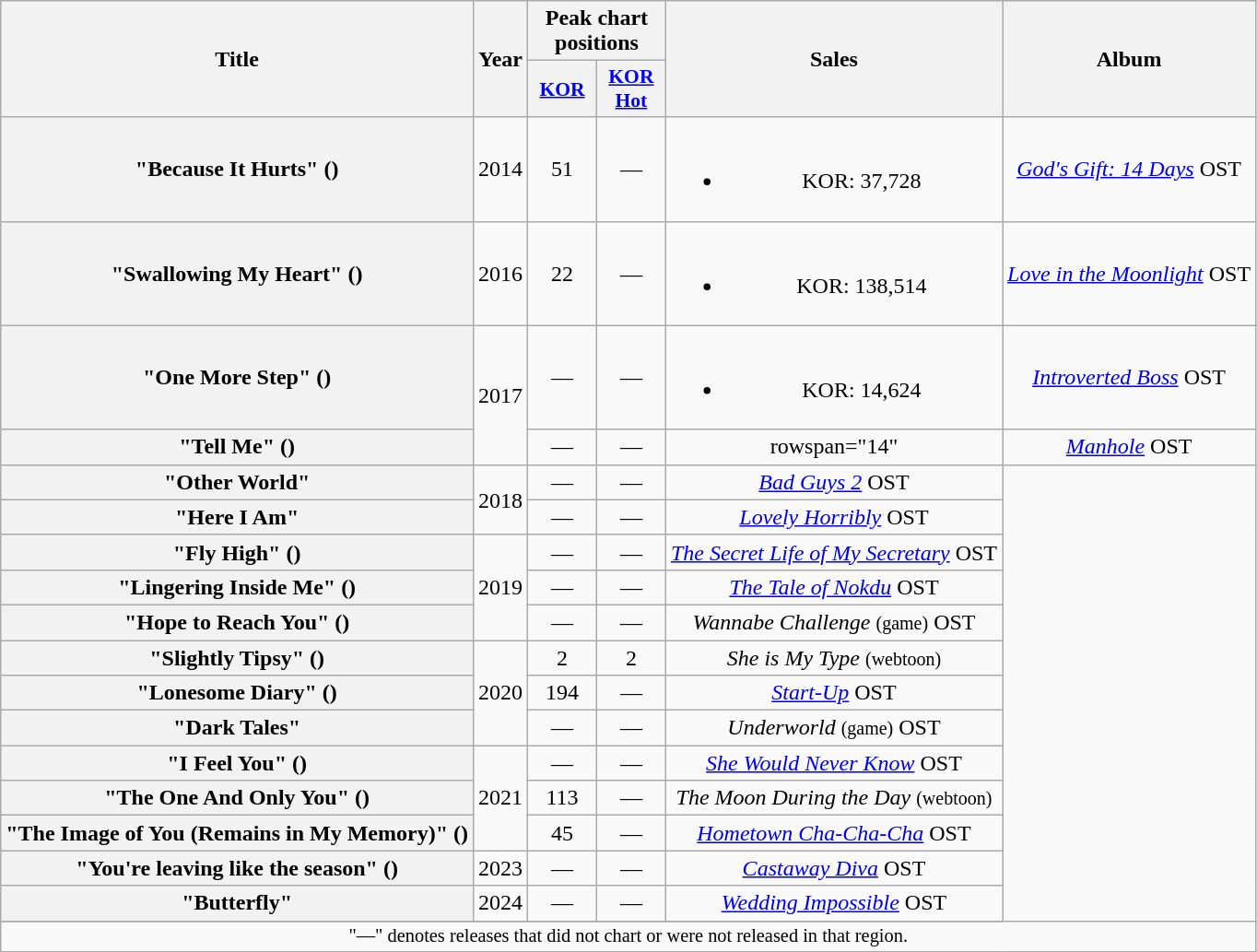<table class="wikitable plainrowheaders" style="text-align:center;">
<tr>
<th scope="col" scope="col" rowspan="2">Title</th>
<th scope="col" scope="col" rowspan="2">Year</th>
<th scope="col" scope="col" colspan="2">Peak chart positions</th>
<th scope="col" scope="col" rowspan="2">Sales</th>
<th scope="col" scope="col" rowspan="2">Album</th>
</tr>
<tr>
<th scope="col" style="width:3em;font-size:90%;"><a href='#'>KOR</a><br></th>
<th scope="col" style="width:3em;font-size:90%"><a href='#'>KOR<br>Hot</a><br></th>
</tr>
<tr>
<th scope=row>"Because It Hurts" ()</th>
<td>2014</td>
<td>51</td>
<td>—</td>
<td><br><ul><li>KOR: 37,728</li></ul></td>
<td><em><a href='#'>God's Gift: 14 Days</a></em> OST</td>
</tr>
<tr>
<th scope=row>"Swallowing My Heart" ()</th>
<td>2016</td>
<td>22</td>
<td>—</td>
<td><br><ul><li>KOR: 138,514</li></ul></td>
<td><em><a href='#'>Love in the Moonlight</a></em> OST</td>
</tr>
<tr>
<th scope=row>"One More Step" ()</th>
<td rowspan="2">2017</td>
<td>—</td>
<td>—</td>
<td><br><ul><li>KOR: 14,624</li></ul></td>
<td><em><a href='#'>Introverted Boss</a></em> OST</td>
</tr>
<tr>
<th scope=row>"Tell Me" ()</th>
<td>—</td>
<td>—</td>
<td>rowspan="14" </td>
<td><em><a href='#'>Manhole</a></em> OST</td>
</tr>
<tr>
<th scope=row>"Other World"</th>
<td rowspan="2">2018</td>
<td>—</td>
<td>—</td>
<td><em><a href='#'>Bad Guys 2</a></em> OST</td>
</tr>
<tr>
<th scope=row>"Here I Am"</th>
<td>—</td>
<td>—</td>
<td><em><a href='#'>Lovely Horribly</a></em> OST</td>
</tr>
<tr>
<th scope=row>"Fly High" ()</th>
<td rowspan="3">2019</td>
<td>—</td>
<td>—</td>
<td><em><a href='#'>The Secret Life of My Secretary</a></em> OST</td>
</tr>
<tr>
<th scope=row>"Lingering Inside Me" ()</th>
<td>—</td>
<td>—</td>
<td><em><a href='#'>The Tale of Nokdu</a></em> OST</td>
</tr>
<tr>
<th scope=row>"Hope to Reach You" ()</th>
<td>—</td>
<td>—</td>
<td><em>Wannabe Challenge</em> <small>(game)</small> OST</td>
</tr>
<tr>
<th scope=row>"Slightly Tipsy" ()</th>
<td rowspan="3">2020</td>
<td>2</td>
<td>2</td>
<td><em>She is My Type</em> <small>(webtoon)</small></td>
</tr>
<tr>
<th scope=row>"Lonesome Diary" ()</th>
<td>194</td>
<td>—</td>
<td><em><a href='#'>Start-Up</a></em> OST</td>
</tr>
<tr>
<th scope=row>"Dark Tales"</th>
<td>—</td>
<td>—</td>
<td><em>Underworld</em> <small>(game)</small> OST</td>
</tr>
<tr>
<th scope=row>"I Feel You" ()</th>
<td rowspan="3">2021</td>
<td>—</td>
<td>—</td>
<td><em><a href='#'>She Would Never Know</a></em> OST</td>
</tr>
<tr>
<th scope=row>"The One And Only You" ()</th>
<td>113</td>
<td>—</td>
<td><em>The Moon During the Day</em> <small>(webtoon)</small></td>
</tr>
<tr>
<th scope=row>"The Image of You (Remains in My Memory)" ()</th>
<td>45</td>
<td>—</td>
<td><em><a href='#'>Hometown Cha-Cha-Cha</a></em> OST</td>
</tr>
<tr>
<th scope=row>"You're leaving like the season" ()</th>
<td>2023</td>
<td>—</td>
<td>—</td>
<td><em><a href='#'>Castaway Diva</a></em> OST</td>
</tr>
<tr>
<th scope=row>"Butterfly"</th>
<td>2024</td>
<td>—</td>
<td>—</td>
<td><em><a href='#'>Wedding Impossible</a></em> OST</td>
</tr>
<tr>
</tr>
<tr>
<td colspan="6" style="font-size:85%">"—" denotes releases that did not chart or were not released in that region.</td>
</tr>
</table>
